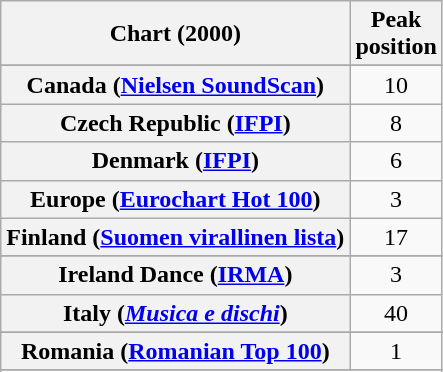<table class="wikitable sortable plainrowheaders" style="text-align:center">
<tr>
<th>Chart (2000)</th>
<th>Peak<br>position</th>
</tr>
<tr>
</tr>
<tr>
</tr>
<tr>
</tr>
<tr>
<th scope="row">Canada (<a href='#'>Nielsen SoundScan</a>)</th>
<td>10</td>
</tr>
<tr>
<th scope="row">Czech Republic (<a href='#'>IFPI</a>)</th>
<td>8</td>
</tr>
<tr>
<th scope="row">Denmark (<a href='#'>IFPI</a>)</th>
<td>6</td>
</tr>
<tr>
<th scope="row">Europe (<a href='#'>Eurochart Hot 100</a>)</th>
<td>3</td>
</tr>
<tr>
<th scope="row">Finland (<a href='#'>Suomen virallinen lista</a>)</th>
<td>17</td>
</tr>
<tr>
</tr>
<tr>
</tr>
<tr>
</tr>
<tr>
<th scope="row">Ireland Dance (<a href='#'>IRMA</a>)</th>
<td>3</td>
</tr>
<tr>
<th scope="row">Italy (<em><a href='#'>Musica e dischi</a></em>)</th>
<td>40</td>
</tr>
<tr>
</tr>
<tr>
</tr>
<tr>
</tr>
<tr>
</tr>
<tr>
<th scope="row">Romania (<a href='#'>Romanian Top 100</a>)</th>
<td>1</td>
</tr>
<tr>
</tr>
<tr>
</tr>
<tr>
</tr>
<tr>
</tr>
<tr>
</tr>
</table>
